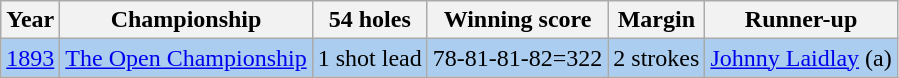<table class="wikitable">
<tr>
<th>Year</th>
<th>Championship</th>
<th>54 holes</th>
<th>Winning score</th>
<th>Margin</th>
<th>Runner-up</th>
</tr>
<tr style="background:#ABCDEF;">
<td><a href='#'>1893</a></td>
<td><a href='#'>The Open Championship</a></td>
<td>1 shot lead</td>
<td>78-81-81-82=322</td>
<td>2 strokes</td>
<td> <a href='#'>Johnny Laidlay</a> (a)</td>
</tr>
</table>
